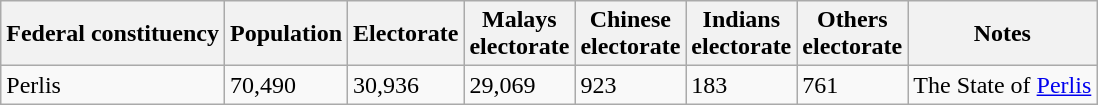<table class="wikitable sortable">
<tr>
<th>Federal constituency</th>
<th>Population</th>
<th>Electorate</th>
<th>Malays<br>electorate</th>
<th>Chinese<br>electorate</th>
<th>Indians<br>electorate</th>
<th>Others<br>electorate</th>
<th>Notes</th>
</tr>
<tr>
<td>Perlis</td>
<td>70,490</td>
<td>30,936</td>
<td>29,069</td>
<td>923</td>
<td>183</td>
<td>761</td>
<td>The State of <a href='#'>Perlis</a></td>
</tr>
</table>
